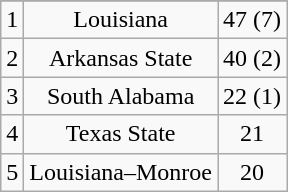<table class="wikitable" style="display: inline-table;">
<tr align="center">
</tr>
<tr align="center">
<td>1</td>
<td>Louisiana</td>
<td>47 (7)</td>
</tr>
<tr align="center">
<td>2</td>
<td>Arkansas State</td>
<td>40 (2)</td>
</tr>
<tr align="center">
<td>3</td>
<td>South Alabama</td>
<td>22 (1)</td>
</tr>
<tr align="center">
<td>4</td>
<td>Texas State</td>
<td>21</td>
</tr>
<tr align="center">
<td>5</td>
<td>Louisiana–Monroe</td>
<td>20</td>
</tr>
</table>
